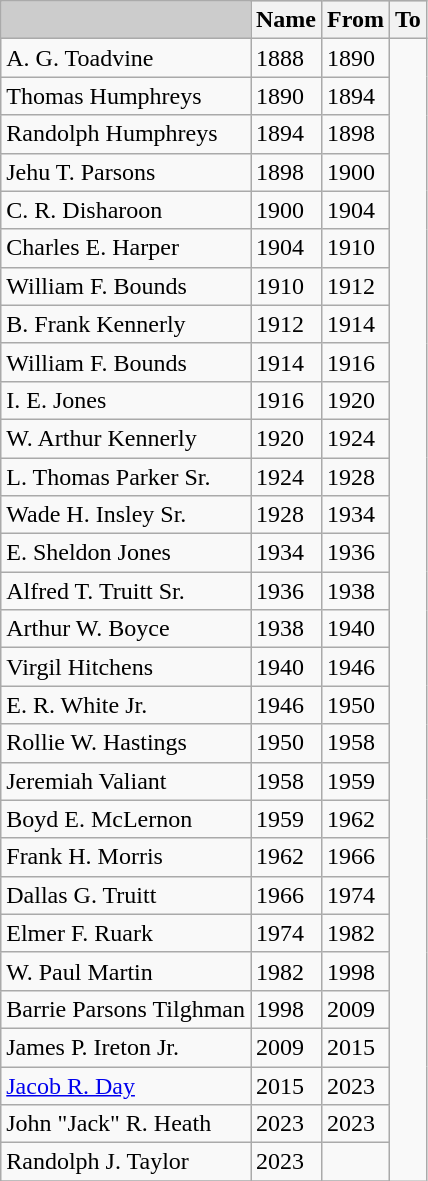<table class="wikitable floatright collapsible collapsed">
<tr bgcolor="#cccccc">
<td></td>
<th><strong>Name</strong></th>
<th><strong>From</strong></th>
<th><strong>To</strong></th>
</tr>
<tr>
<td>A. G. Toadvine</td>
<td>1888</td>
<td>1890</td>
</tr>
<tr>
<td>Thomas Humphreys</td>
<td>1890</td>
<td>1894</td>
</tr>
<tr>
<td>Randolph Humphreys</td>
<td>1894</td>
<td>1898</td>
</tr>
<tr>
<td>Jehu T. Parsons</td>
<td>1898</td>
<td>1900</td>
</tr>
<tr>
<td>C. R. Disharoon</td>
<td>1900</td>
<td>1904</td>
</tr>
<tr>
<td>Charles E. Harper</td>
<td>1904</td>
<td>1910</td>
</tr>
<tr>
<td>William F. Bounds</td>
<td>1910</td>
<td>1912</td>
</tr>
<tr>
<td>B. Frank Kennerly</td>
<td>1912</td>
<td>1914</td>
</tr>
<tr>
<td>William F. Bounds</td>
<td>1914</td>
<td>1916</td>
</tr>
<tr>
<td>I. E. Jones</td>
<td>1916</td>
<td>1920</td>
</tr>
<tr>
<td>W. Arthur Kennerly</td>
<td>1920</td>
<td>1924</td>
</tr>
<tr>
<td>L. Thomas Parker Sr.</td>
<td>1924</td>
<td>1928</td>
</tr>
<tr>
<td>Wade H. Insley Sr.</td>
<td>1928</td>
<td>1934</td>
</tr>
<tr>
<td>E. Sheldon Jones</td>
<td>1934</td>
<td>1936</td>
</tr>
<tr>
<td>Alfred T. Truitt Sr.</td>
<td>1936</td>
<td>1938</td>
</tr>
<tr>
<td>Arthur W. Boyce</td>
<td>1938</td>
<td>1940</td>
</tr>
<tr>
<td>Virgil Hitchens</td>
<td>1940</td>
<td>1946</td>
</tr>
<tr>
<td>E. R. White Jr.</td>
<td>1946</td>
<td>1950</td>
</tr>
<tr>
<td>Rollie W. Hastings</td>
<td>1950</td>
<td>1958</td>
</tr>
<tr>
<td>Jeremiah Valiant</td>
<td>1958</td>
<td>1959</td>
</tr>
<tr>
<td>Boyd E. McLernon</td>
<td>1959</td>
<td>1962</td>
</tr>
<tr>
<td>Frank H. Morris</td>
<td>1962</td>
<td>1966</td>
</tr>
<tr>
<td>Dallas G. Truitt</td>
<td>1966</td>
<td>1974</td>
</tr>
<tr>
<td>Elmer F. Ruark</td>
<td>1974</td>
<td>1982</td>
</tr>
<tr>
<td>W. Paul Martin</td>
<td>1982</td>
<td>1998</td>
</tr>
<tr>
<td>Barrie Parsons Tilghman</td>
<td>1998</td>
<td>2009</td>
</tr>
<tr>
<td>James P. Ireton Jr.</td>
<td>2009</td>
<td>2015</td>
</tr>
<tr>
<td><a href='#'>Jacob R. Day</a></td>
<td>2015</td>
<td>2023</td>
</tr>
<tr>
<td>John "Jack" R. Heath</td>
<td>2023</td>
<td>2023</td>
</tr>
<tr>
<td>Randolph J. Taylor</td>
<td>2023</td>
<td></td>
</tr>
<tr>
</tr>
</table>
